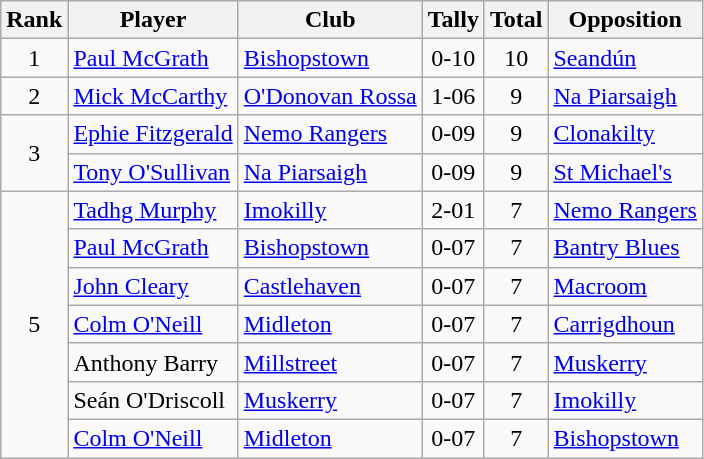<table class="wikitable">
<tr>
<th>Rank</th>
<th>Player</th>
<th>Club</th>
<th>Tally</th>
<th>Total</th>
<th>Opposition</th>
</tr>
<tr>
<td rowspan="1" style="text-align:center;">1</td>
<td><a href='#'>Paul McGrath</a></td>
<td><a href='#'>Bishopstown</a></td>
<td align=center>0-10</td>
<td align=center>10</td>
<td><a href='#'>Seandún</a></td>
</tr>
<tr>
<td rowspan="1" style="text-align:center;">2</td>
<td><a href='#'>Mick McCarthy</a></td>
<td><a href='#'>O'Donovan Rossa</a></td>
<td align=center>1-06</td>
<td align=center>9</td>
<td><a href='#'>Na Piarsaigh</a></td>
</tr>
<tr>
<td rowspan="2" style="text-align:center;">3</td>
<td><a href='#'>Ephie Fitzgerald</a></td>
<td><a href='#'>Nemo Rangers</a></td>
<td align=center>0-09</td>
<td align=center>9</td>
<td><a href='#'>Clonakilty</a></td>
</tr>
<tr>
<td><a href='#'>Tony O'Sullivan</a></td>
<td><a href='#'>Na Piarsaigh</a></td>
<td align=center>0-09</td>
<td align=center>9</td>
<td><a href='#'>St Michael's</a></td>
</tr>
<tr>
<td rowspan="7" style="text-align:center;">5</td>
<td><a href='#'>Tadhg Murphy</a></td>
<td><a href='#'>Imokilly</a></td>
<td align=center>2-01</td>
<td align=center>7</td>
<td><a href='#'>Nemo Rangers</a></td>
</tr>
<tr>
<td><a href='#'>Paul McGrath</a></td>
<td><a href='#'>Bishopstown</a></td>
<td align=center>0-07</td>
<td align=center>7</td>
<td><a href='#'>Bantry Blues</a></td>
</tr>
<tr>
<td><a href='#'>John Cleary</a></td>
<td><a href='#'>Castlehaven</a></td>
<td align=center>0-07</td>
<td align=center>7</td>
<td><a href='#'>Macroom</a></td>
</tr>
<tr>
<td><a href='#'>Colm O'Neill</a></td>
<td><a href='#'>Midleton</a></td>
<td align=center>0-07</td>
<td align=center>7</td>
<td><a href='#'>Carrigdhoun</a></td>
</tr>
<tr>
<td>Anthony Barry</td>
<td><a href='#'>Millstreet</a></td>
<td align=center>0-07</td>
<td align=center>7</td>
<td><a href='#'>Muskerry</a></td>
</tr>
<tr>
<td>Seán O'Driscoll</td>
<td><a href='#'>Muskerry</a></td>
<td align=center>0-07</td>
<td align=center>7</td>
<td><a href='#'>Imokilly</a></td>
</tr>
<tr>
<td><a href='#'>Colm O'Neill</a></td>
<td><a href='#'>Midleton</a></td>
<td align=center>0-07</td>
<td align=center>7</td>
<td><a href='#'>Bishopstown</a></td>
</tr>
</table>
